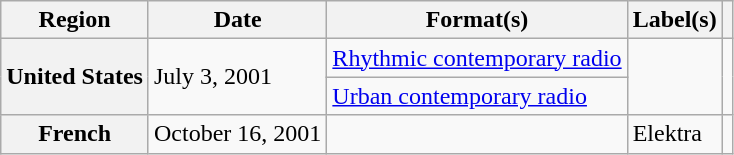<table class="wikitable plainrowheaders">
<tr>
<th scope="col">Region</th>
<th scope="col">Date</th>
<th scope="col">Format(s)</th>
<th scope="col">Label(s)</th>
<th scope="col"></th>
</tr>
<tr>
<th rowspan="2" scope="row">United States</th>
<td rowspan="2">July 3, 2001</td>
<td><a href='#'>Rhythmic contemporary radio</a></td>
<td rowspan="2"></td>
<td rowspan="2" align="center"></td>
</tr>
<tr>
<td><a href='#'>Urban contemporary radio</a></td>
</tr>
<tr>
<th scope="row">French</th>
<td>October 16, 2001</td>
<td></td>
<td>Elektra</td>
<td align="center"></td>
</tr>
</table>
